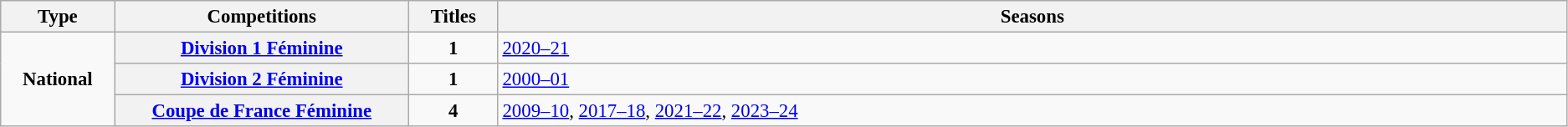<table class="wikitable plainrowheaders" style="font-size:95%; text-align:center;">
<tr>
<th style="width: 1%;">Type</th>
<th style="width: 5%;">Competitions</th>
<th style="width: 1%;">Titles</th>
<th style="width: 21%;">Seasons</th>
</tr>
<tr>
<td rowspan="3"><strong>National</strong></td>
<th scope=col><a href='#'>Division 1 Féminine</a></th>
<td align="center"><strong>1</strong></td>
<td align="left"><a href='#'>2020–21</a></td>
</tr>
<tr>
<th scope=col><a href='#'>Division 2 Féminine</a></th>
<td align="center"><strong>1</strong></td>
<td align="left"><a href='#'>2000–01</a></td>
</tr>
<tr>
<th scope=col><a href='#'>Coupe de France Féminine</a></th>
<td align="center"><strong>4</strong></td>
<td align="left"><a href='#'>2009–10</a>, <a href='#'>2017–18</a>, <a href='#'>2021–22</a>, <a href='#'>2023–24</a></td>
</tr>
</table>
